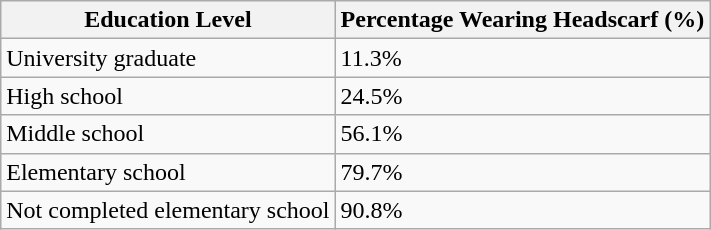<table class="wikitable sortable">
<tr>
<th>Education Level</th>
<th>Percentage Wearing Headscarf (%)</th>
</tr>
<tr>
<td>University graduate</td>
<td>11.3%</td>
</tr>
<tr>
<td>High school</td>
<td>24.5%</td>
</tr>
<tr>
<td>Middle school</td>
<td>56.1%</td>
</tr>
<tr>
<td>Elementary school</td>
<td>79.7%</td>
</tr>
<tr>
<td>Not completed elementary school</td>
<td>90.8%</td>
</tr>
</table>
